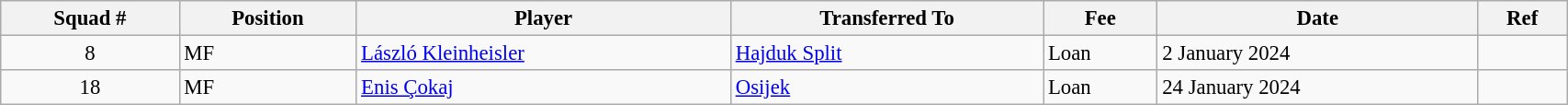<table class="wikitable sortable" style="width:90%; text-align:center; font-size:95%; text-align:left;">
<tr>
<th><strong>Squad #</strong></th>
<th><strong>Position</strong></th>
<th><strong>Player</strong></th>
<th><strong>Transferred To</strong></th>
<th><strong>Fee</strong></th>
<th><strong>Date</strong></th>
<th><strong>Ref</strong></th>
</tr>
<tr>
<td align="center">8</td>
<td>MF</td>
<td> <a href='#'>László Kleinheisler</a></td>
<td> <a href='#'>Hajduk Split</a></td>
<td>Loan</td>
<td>2 January 2024</td>
<td></td>
</tr>
<tr>
<td align="center">18</td>
<td>MF</td>
<td> <a href='#'>Enis Çokaj</a></td>
<td> <a href='#'>Osijek</a></td>
<td>Loan</td>
<td>24 January 2024</td>
<td></td>
</tr>
</table>
